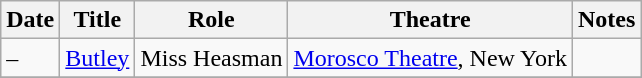<table class="wikitable sortable">
<tr>
<th>Date</th>
<th>Title</th>
<th>Role</th>
<th>Theatre</th>
<th class="unsortable">Notes</th>
</tr>
<tr>
<td> – </td>
<td><a href='#'>Butley</a></td>
<td>Miss Heasman</td>
<td><a href='#'>Morosco Theatre</a>, New York</td>
<td></td>
</tr>
<tr>
</tr>
</table>
